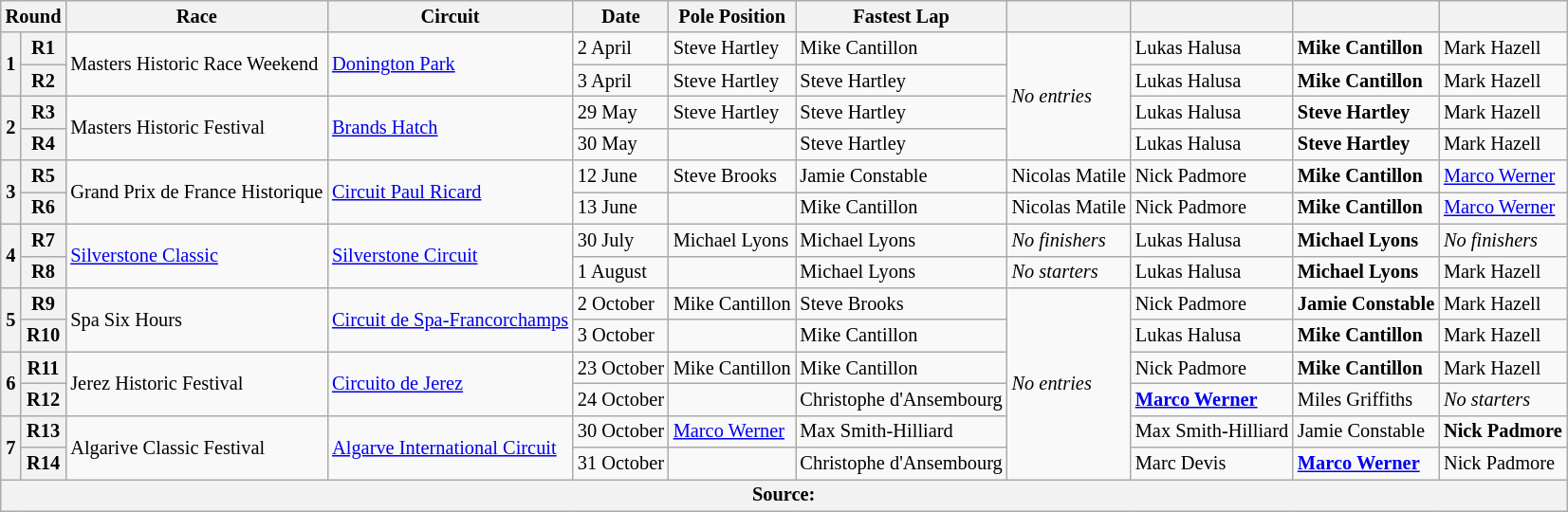<table class="wikitable" style="font-size: 85%;">
<tr>
<th colspan=2>Round</th>
<th>Race</th>
<th>Circuit</th>
<th>Date</th>
<th>Pole Position</th>
<th>Fastest Lap</th>
<th></th>
<th></th>
<th></th>
<th></th>
</tr>
<tr>
<th rowspan=2>1</th>
<th>R1</th>
<td rowspan=2>Masters Historic Race Weekend</td>
<td rowspan=2> <a href='#'>Donington Park</a></td>
<td>2 April</td>
<td> Steve Hartley</td>
<td> Mike Cantillon</td>
<td rowspan=4><em>No entries</em></td>
<td> Lukas Halusa</td>
<td><strong> Mike Cantillon</strong></td>
<td> Mark Hazell</td>
</tr>
<tr>
<th>R2</th>
<td>3 April</td>
<td> Steve Hartley</td>
<td> Steve Hartley</td>
<td> Lukas Halusa</td>
<td><strong> Mike Cantillon</strong></td>
<td> Mark Hazell</td>
</tr>
<tr>
<th rowspan=2>2</th>
<th>R3</th>
<td rowspan=2>Masters Historic Festival</td>
<td rowspan=2> <a href='#'>Brands Hatch</a></td>
<td>29 May</td>
<td> Steve Hartley</td>
<td> Steve Hartley</td>
<td> Lukas Halusa</td>
<td><strong> Steve Hartley</strong></td>
<td> Mark Hazell</td>
</tr>
<tr>
<th>R4</th>
<td>30 May</td>
<td></td>
<td> Steve Hartley</td>
<td> Lukas Halusa</td>
<td><strong> Steve Hartley</strong></td>
<td> Mark Hazell</td>
</tr>
<tr>
<th rowspan=2>3</th>
<th>R5</th>
<td rowspan=2>Grand Prix de France Historique</td>
<td rowspan=2> <a href='#'>Circuit Paul Ricard</a></td>
<td>12 June</td>
<td> Steve Brooks</td>
<td> Jamie Constable</td>
<td> Nicolas Matile</td>
<td> Nick Padmore</td>
<td><strong> Mike Cantillon</strong></td>
<td> <a href='#'>Marco Werner</a></td>
</tr>
<tr>
<th>R6</th>
<td>13 June</td>
<td></td>
<td> Mike Cantillon</td>
<td> Nicolas Matile</td>
<td> Nick Padmore</td>
<td><strong> Mike Cantillon</strong></td>
<td> <a href='#'>Marco Werner</a></td>
</tr>
<tr>
<th rowspan=2>4</th>
<th>R7</th>
<td rowspan=2><a href='#'>Silverstone Classic</a></td>
<td rowspan=2> <a href='#'>Silverstone Circuit</a></td>
<td>30 July</td>
<td> Michael Lyons</td>
<td> Michael Lyons</td>
<td><em>No finishers</em></td>
<td> Lukas Halusa</td>
<td><strong> Michael Lyons</strong></td>
<td><em>No finishers</em></td>
</tr>
<tr>
<th>R8</th>
<td>1 August</td>
<td></td>
<td> Michael Lyons</td>
<td><em>No starters</em></td>
<td> Lukas Halusa</td>
<td><strong> Michael Lyons</strong></td>
<td> Mark Hazell</td>
</tr>
<tr>
<th rowspan=2>5</th>
<th>R9</th>
<td rowspan=2>Spa Six Hours</td>
<td rowspan=2> <a href='#'>Circuit de Spa-Francorchamps</a></td>
<td>2 October</td>
<td> Mike Cantillon</td>
<td> Steve Brooks</td>
<td rowspan=6><em>No entries</em></td>
<td> Nick Padmore</td>
<td><strong> Jamie Constable</strong></td>
<td> Mark Hazell</td>
</tr>
<tr>
<th>R10</th>
<td>3 October</td>
<td></td>
<td> Mike Cantillon</td>
<td> Lukas Halusa</td>
<td><strong> Mike Cantillon</strong></td>
<td> Mark Hazell</td>
</tr>
<tr>
<th rowspan=2>6</th>
<th>R11</th>
<td rowspan=2>Jerez Historic Festival</td>
<td rowspan=2> <a href='#'>Circuito de Jerez</a></td>
<td>23 October</td>
<td> Mike Cantillon</td>
<td> Mike Cantillon</td>
<td> Nick Padmore</td>
<td><strong> Mike Cantillon</strong></td>
<td> Mark Hazell</td>
</tr>
<tr>
<th>R12</th>
<td>24 October</td>
<td></td>
<td> Christophe d'Ansembourg</td>
<td><strong> <a href='#'>Marco Werner</a></strong></td>
<td> Miles Griffiths</td>
<td><em>No starters</em></td>
</tr>
<tr>
<th rowspan=2>7</th>
<th>R13</th>
<td rowspan=2>Algarive Classic Festival</td>
<td rowspan=2> <a href='#'>Algarve International Circuit</a></td>
<td>30 October</td>
<td> <a href='#'>Marco Werner</a></td>
<td> Max Smith-Hilliard</td>
<td> Max Smith-Hilliard</td>
<td> Jamie Constable</td>
<td> <strong>Nick Padmore</strong></td>
</tr>
<tr>
<th>R14</th>
<td>31 October</td>
<td></td>
<td> Christophe d'Ansembourg</td>
<td> Marc Devis</td>
<td><strong> <a href='#'>Marco Werner</a></strong></td>
<td> Nick Padmore</td>
</tr>
<tr>
<th colspan=11>Source:</th>
</tr>
</table>
